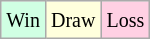<table class="wikitable">
<tr>
<td style="background-color: #d0ffe3;"><small>Win</small></td>
<td style="background-color: #ffffdd;"><small>Draw</small></td>
<td style="background-color: #ffd0e3;"><small>Loss</small></td>
</tr>
</table>
